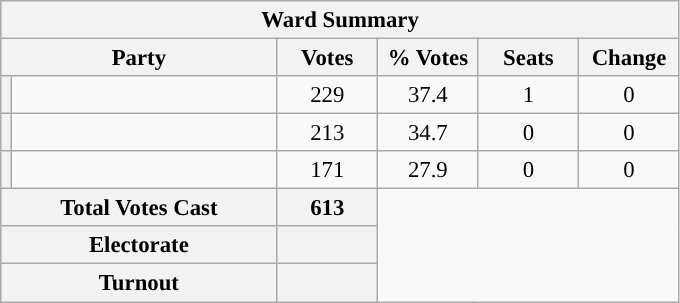<table class="wikitable" style="font-size: 95%;">
<tr style="background-color:#E9E9E9">
<th colspan="6">Ward Summary</th>
</tr>
<tr style="background-color:#E9E9E9">
<th colspan="2">Party</th>
<th style="width: 60px">Votes</th>
<th style="width: 60px">% Votes</th>
<th style="width: 60px">Seats</th>
<th style="width: 60px">Change</th>
</tr>
<tr>
<th style="background-color: "></th>
<td style="width: 170px"><a href='#'></a></td>
<td align="center">229</td>
<td align="center">37.4</td>
<td align="center">1</td>
<td align="center">0</td>
</tr>
<tr>
<th style="background-color: "></th>
<td style="width: 170px"><a href='#'></a></td>
<td align="center">213</td>
<td align="center">34.7</td>
<td align="center">0</td>
<td align="center">0</td>
</tr>
<tr>
<th style="background-color: "></th>
<td style="width: 170px"><a href='#'></a></td>
<td align="center">171</td>
<td align="center">27.9</td>
<td align="center">0</td>
<td align="center">0</td>
</tr>
<tr style="background-color:#E9E9E9">
<th colspan="2">Total Votes Cast</th>
<th style="width: 60px">613</th>
</tr>
<tr style="background-color:#E9E9E9">
<th colspan="2">Electorate</th>
<th style="width: 60px"></th>
</tr>
<tr style="background-color:#E9E9E9">
<th colspan="2">Turnout</th>
<th style="width: 60px"></th>
</tr>
</table>
